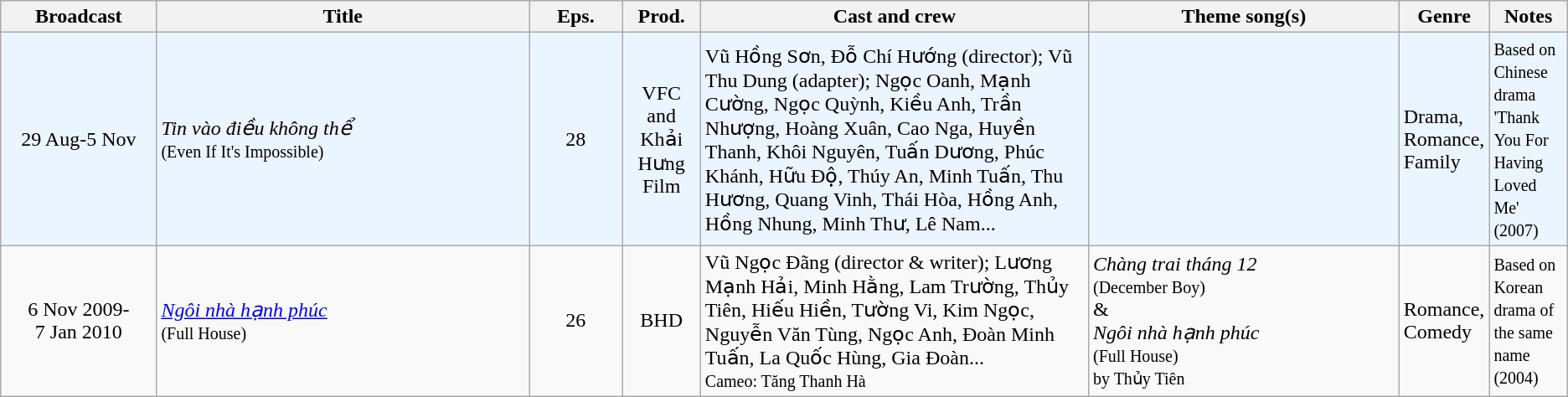<table class="wikitable sortable">
<tr>
<th style="width:10%;">Broadcast</th>
<th style="width:24%;">Title</th>
<th style="width:6%;">Eps.</th>
<th style="width:5%;">Prod.</th>
<th style="width:25%;">Cast and crew</th>
<th style="width:20%;">Theme song(s)</th>
<th style="width:5%;">Genre</th>
<th style="width:5%;">Notes</th>
</tr>
<tr ---- bgcolor="#ebf5ff">
<td style="text-align:center;">29 Aug-5 Nov <br></td>
<td><em>Tin vào điều không thể</em> <br><small>(Even If It's Impossible)</small></td>
<td style="text-align:center;">28</td>
<td style="text-align:center;">VFC<br>and<br>Khải Hưng Film</td>
<td>Vũ Hồng Sơn, Đỗ Chí Hướng (director); Vũ Thu Dung (adapter); Ngọc Oanh, Mạnh Cường, Ngọc Quỳnh, Kiều Anh, Trần Nhượng, Hoàng Xuân, Cao Nga, Huyền Thanh, Khôi Nguyên, Tuấn Dương, Phúc Khánh, Hữu Độ, Thúy An, Minh Tuấn, Thu Hương, Quang Vinh, Thái Hòa, Hồng Anh, Hồng Nhung, Minh Thư, Lê Nam...</td>
<td></td>
<td>Drama, Romance, Family</td>
<td><small>Based on Chinese drama 'Thank You For Having Loved Me' (2007)</small></td>
</tr>
<tr>
<td style="text-align:center;">6 Nov 2009-<br>7 Jan 2010 <br></td>
<td><em><a href='#'>Ngôi nhà hạnh phúc</a></em> <br><small>(Full House)</small></td>
<td style="text-align:center;">26</td>
<td style="text-align:center;">BHD</td>
<td>Vũ Ngọc Đãng (director & writer); Lương Mạnh Hải, Minh Hằng, Lam Trường, Thủy Tiên, Hiếu Hiền, Tường Vi, Kim Ngọc, Nguyễn Văn Tùng, Ngọc Anh, Đoàn Minh Tuấn, La Quốc Hùng, Gia Đoàn...<br><small>Cameo: Tăng Thanh Hà</small></td>
<td><em>Chàng trai tháng 12</em> <br><small>(December Boy)</small><br>&<br><em>Ngôi nhà hạnh phúc</em> <br><small>(Full House)<br>by Thủy Tiên</small></td>
<td>Romance, Comedy</td>
<td><small>Based on Korean drama of the same name (2004)</small></td>
</tr>
</table>
